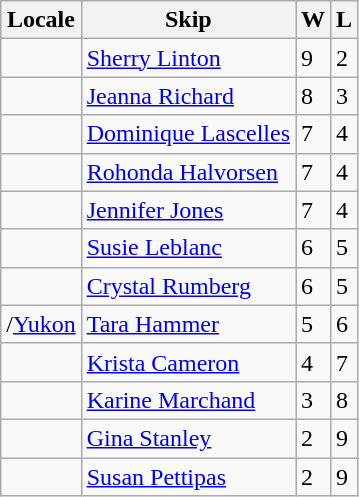<table class="wikitable" border="1">
<tr>
<th>Locale</th>
<th>Skip</th>
<th>W</th>
<th>L</th>
</tr>
<tr>
<td></td>
<td><a href='#'>Sherry Linton</a></td>
<td>9</td>
<td>2</td>
</tr>
<tr>
<td></td>
<td><a href='#'>Jeanna Richard</a></td>
<td>8</td>
<td>3</td>
</tr>
<tr>
<td></td>
<td><a href='#'>Dominique Lascelles</a></td>
<td>7</td>
<td>4</td>
</tr>
<tr>
<td></td>
<td><a href='#'>Rohonda Halvorsen</a></td>
<td>7</td>
<td>4</td>
</tr>
<tr>
<td></td>
<td><a href='#'>Jennifer Jones</a></td>
<td>7</td>
<td>4</td>
</tr>
<tr>
<td></td>
<td><a href='#'>Susie Leblanc</a></td>
<td>6</td>
<td>5</td>
</tr>
<tr>
<td></td>
<td><a href='#'>Crystal Rumberg</a></td>
<td>6</td>
<td>5</td>
</tr>
<tr>
<td>/<a href='#'>Yukon</a></td>
<td><a href='#'>Tara Hammer</a></td>
<td>5</td>
<td>6</td>
</tr>
<tr>
<td></td>
<td><a href='#'>Krista Cameron</a></td>
<td>4</td>
<td>7</td>
</tr>
<tr>
<td></td>
<td><a href='#'>Karine Marchand</a></td>
<td>3</td>
<td>8</td>
</tr>
<tr>
<td></td>
<td><a href='#'>Gina Stanley</a></td>
<td>2</td>
<td>9</td>
</tr>
<tr>
<td></td>
<td><a href='#'>Susan Pettipas</a></td>
<td>2</td>
<td>9</td>
</tr>
</table>
